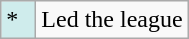<table class="wikitable">
<tr>
<td style="background:#CFECEC; width:1em">*</td>
<td>Led the league</td>
</tr>
</table>
